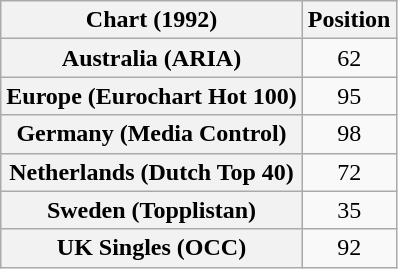<table class="wikitable sortable plainrowheaders" style="text-align:center">
<tr>
<th>Chart (1992)</th>
<th>Position</th>
</tr>
<tr>
<th scope="row">Australia (ARIA)</th>
<td>62</td>
</tr>
<tr>
<th scope="row">Europe (Eurochart Hot 100)</th>
<td>95</td>
</tr>
<tr>
<th scope="row">Germany (Media Control)</th>
<td>98</td>
</tr>
<tr>
<th scope="row">Netherlands (Dutch Top 40)</th>
<td>72</td>
</tr>
<tr>
<th scope="row">Sweden (Topplistan)</th>
<td>35</td>
</tr>
<tr>
<th scope="row">UK Singles (OCC)</th>
<td>92</td>
</tr>
</table>
